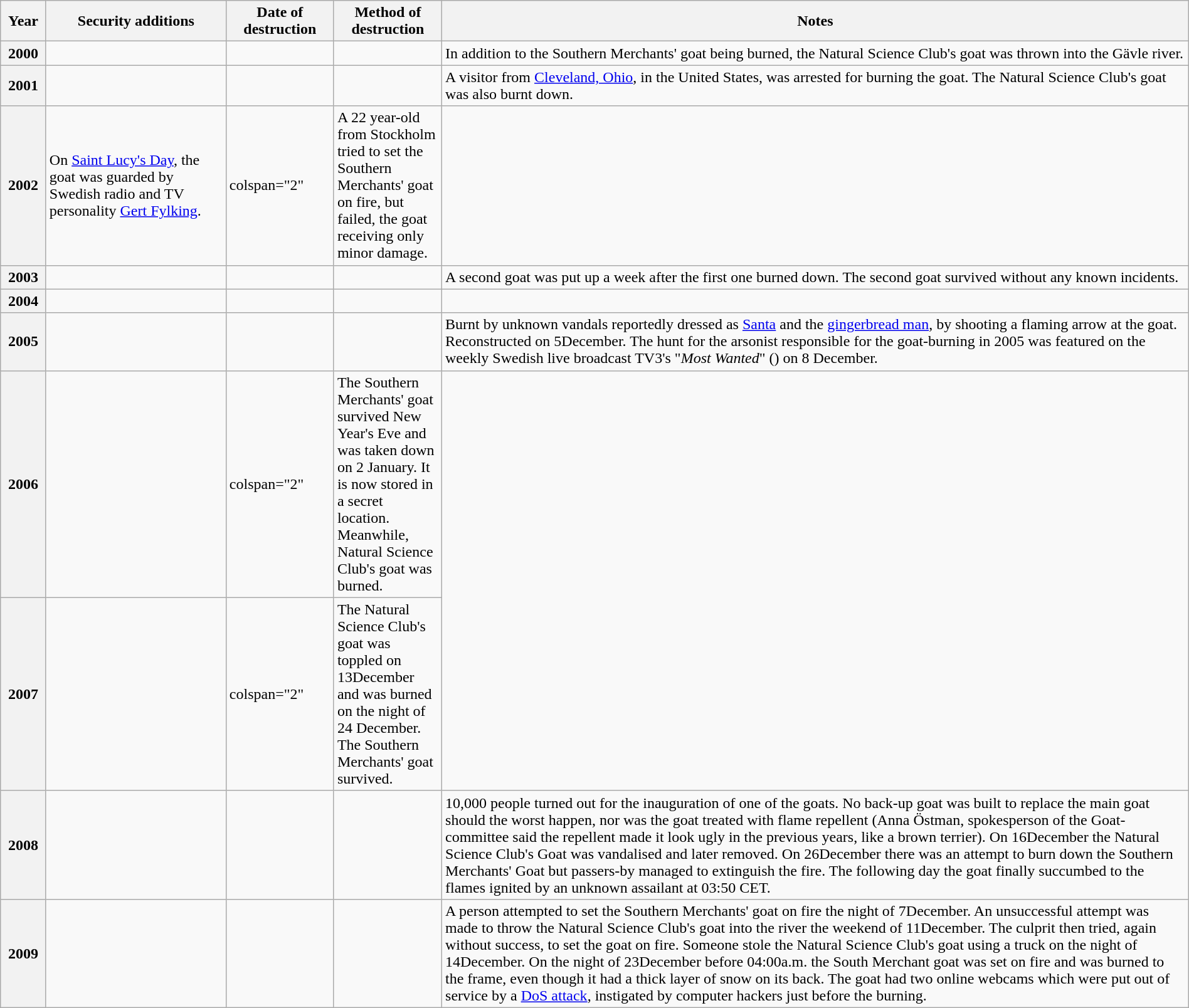<table class="sortable wikitable" style="width: 100%;">
<tr>
<th scope="col" width="40">Year</th>
<th scope="col" width="180">Security additions</th>
<th scope="col" width="105">Date of destruction</th>
<th scope="col" width="105">Method of destruction</th>
<th scope="col" width="770">Notes</th>
</tr>
<tr>
<th scope="row">2000</th>
<td></td>
<td></td>
<td></td>
<td>In addition to the Southern Merchants' goat being burned, the Natural Science Club's goat was thrown into the Gävle river.</td>
</tr>
<tr>
<th scope="row">2001</th>
<td></td>
<td></td>
<td></td>
<td>A visitor from <a href='#'>Cleveland, Ohio</a>, in the United States, was arrested for burning the goat. The Natural Science Club's goat was also burnt down.</td>
</tr>
<tr>
<th scope="row">2002</th>
<td>On <a href='#'>Saint Lucy's Day</a>, the goat was guarded by Swedish radio and TV personality <a href='#'>Gert Fylking</a>.</td>
<td>colspan="2" </td>
<td>A 22 year-old from Stockholm tried to set the Southern Merchants' goat on fire, but failed, the goat receiving only minor damage.</td>
</tr>
<tr>
<th scope="row">2003</th>
<td></td>
<td></td>
<td></td>
<td>A second goat was put up a week after the first one burned down. The second goat survived without any known incidents.</td>
</tr>
<tr>
<th scope="row">2004</th>
<td></td>
<td></td>
<td></td>
<td></td>
</tr>
<tr>
<th scope="row">2005</th>
<td></td>
<td></td>
<td></td>
<td>Burnt by unknown vandals reportedly dressed as <a href='#'>Santa</a> and the <a href='#'>gingerbread man</a>, by shooting a flaming arrow at the goat. Reconstructed on 5December. The hunt for the arsonist responsible for the goat-burning in 2005 was featured on the weekly Swedish live broadcast TV3's "<em>Most Wanted</em>" () on 8 December.</td>
</tr>
<tr>
<th scope="row">2006</th>
<td></td>
<td>colspan="2" </td>
<td>The Southern Merchants' goat survived New Year's Eve and was taken down on 2 January. It is now stored in a secret location. Meanwhile, Natural Science Club's goat was burned.</td>
</tr>
<tr>
<th scope="row">2007</th>
<td></td>
<td>colspan="2" </td>
<td>The Natural Science Club's goat was toppled on 13December and was burned on the night of 24 December. The Southern Merchants' goat survived.</td>
</tr>
<tr>
<th scope="row">2008</th>
<td></td>
<td></td>
<td></td>
<td>10,000 people turned out for the inauguration of one of the goats. No back-up goat was built to replace the main goat should the worst happen, nor was the goat treated with flame repellent (Anna Östman, spokesperson of the Goat-committee said the repellent made it look ugly in the previous years, like a brown terrier). On 16December the Natural Science Club's Goat was vandalised and later removed. On 26December there was an attempt to burn down the Southern Merchants' Goat but passers-by managed to extinguish the fire. The following day the goat finally succumbed to the flames ignited by an unknown assailant at 03:50 CET.</td>
</tr>
<tr>
<th scope="row">2009</th>
<td></td>
<td></td>
<td></td>
<td>A person attempted to set the Southern Merchants' goat on fire the night of 7December. An unsuccessful attempt was made to throw the Natural Science Club's goat into the river the weekend of 11December. The culprit then tried, again without success, to set the goat on fire. Someone stole the Natural Science Club's goat using a truck on the night of 14December. On the night of 23December before 04:00a.m. the South Merchant goat was set on fire and was burned to the frame, even though it had a thick layer of snow on its back. The goat had two online webcams which were put out of service by a <a href='#'>DoS attack</a>, instigated by computer hackers just before the burning.</td>
</tr>
</table>
